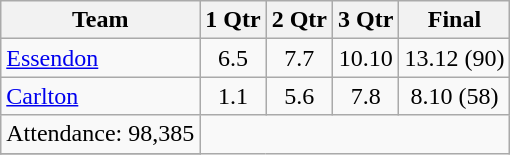<table class="wikitable">
<tr>
<th>Team</th>
<th>1 Qtr</th>
<th>2 Qtr</th>
<th>3 Qtr</th>
<th>Final</th>
</tr>
<tr>
<td><a href='#'>Essendon</a></td>
<td align=center>6.5</td>
<td align=center>7.7</td>
<td align=center>10.10</td>
<td align=center>13.12 (90)</td>
</tr>
<tr>
<td><a href='#'>Carlton</a></td>
<td align=center>1.1</td>
<td align=center>5.6</td>
<td align=center>7.8</td>
<td align=center>8.10 (58)</td>
</tr>
<tr>
<td align=center>Attendance: 98,385</td>
</tr>
<tr>
</tr>
</table>
